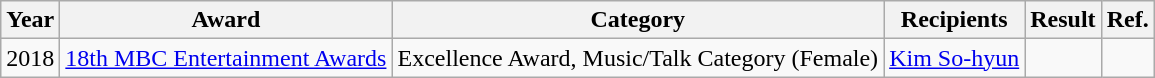<table class="wikitable" style="text-align:center">
<tr>
<th>Year</th>
<th>Award</th>
<th>Category</th>
<th>Recipients</th>
<th>Result</th>
<th>Ref.</th>
</tr>
<tr>
<td>2018</td>
<td><a href='#'>18th MBC Entertainment Awards</a></td>
<td>Excellence Award, Music/Talk Category (Female)</td>
<td><a href='#'>Kim So-hyun</a></td>
<td></td>
<td></td>
</tr>
</table>
